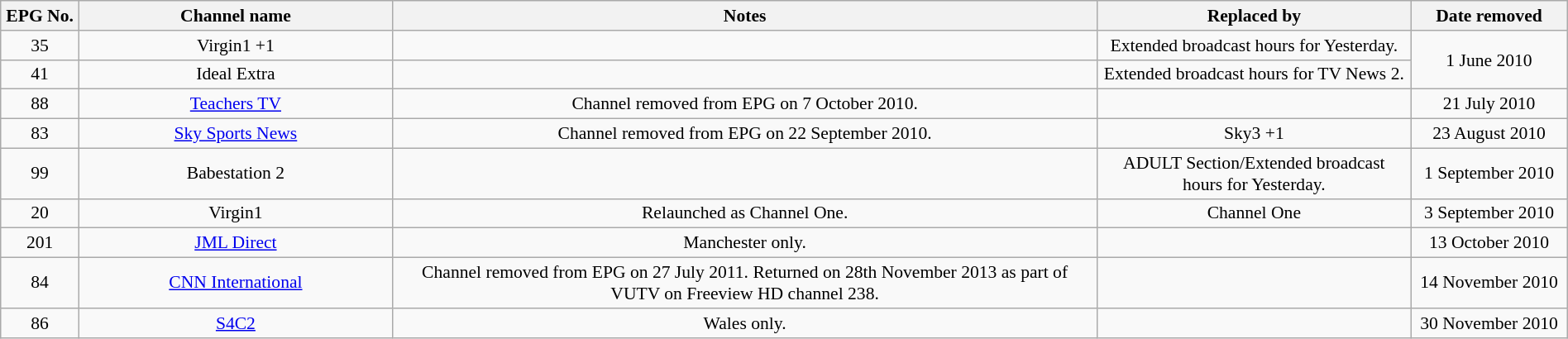<table class="wikitable sortable" style="font-size:90%; text-align:center; width:100%;">
<tr>
<th style="width:5%;">EPG No.</th>
<th style="width:20%;">Channel name</th>
<th style="width:45%;">Notes</th>
<th style="width:20%;">Replaced by</th>
<th style="width:10%;">Date removed</th>
</tr>
<tr>
<td>35</td>
<td>Virgin1 +1</td>
<td></td>
<td>Extended broadcast hours for Yesterday.</td>
<td rowspan="2">1 June 2010</td>
</tr>
<tr>
<td>41</td>
<td>Ideal Extra</td>
<td></td>
<td>Extended broadcast hours for TV News 2.</td>
</tr>
<tr>
<td>88</td>
<td><a href='#'>Teachers TV</a></td>
<td>Channel removed from EPG on 7 October 2010.</td>
<td></td>
<td>21 July 2010</td>
</tr>
<tr>
<td>83</td>
<td><a href='#'>Sky Sports News</a></td>
<td>Channel removed from EPG on 22 September 2010.</td>
<td>Sky3 +1</td>
<td>23 August 2010</td>
</tr>
<tr>
<td>99</td>
<td>Babestation 2</td>
<td></td>
<td>ADULT Section/Extended broadcast hours for Yesterday.</td>
<td>1 September 2010</td>
</tr>
<tr>
<td>20</td>
<td>Virgin1</td>
<td>Relaunched as Channel One.</td>
<td>Channel One</td>
<td>3 September 2010</td>
</tr>
<tr>
<td>201</td>
<td><a href='#'>JML Direct</a></td>
<td>Manchester only.</td>
<td></td>
<td>13 October 2010</td>
</tr>
<tr>
<td>84</td>
<td><a href='#'>CNN International</a></td>
<td>Channel removed from EPG on 27 July 2011. Returned on 28th November 2013 as part of VUTV on Freeview HD channel 238.</td>
<td></td>
<td>14 November 2010</td>
</tr>
<tr>
<td>86</td>
<td><a href='#'>S4C2</a></td>
<td>Wales only.</td>
<td></td>
<td>30 November 2010</td>
</tr>
</table>
